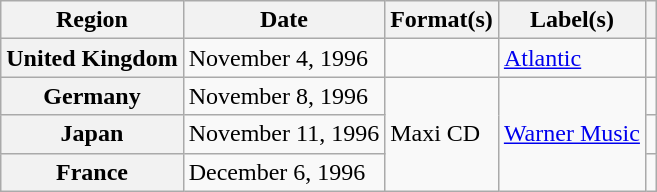<table class="wikitable sortable plainrowheaders">
<tr>
<th scope="col">Region</th>
<th scope="col">Date</th>
<th scope="col">Format(s)</th>
<th scope="col">Label(s)</th>
<th scope="col"></th>
</tr>
<tr>
<th scope="row">United Kingdom</th>
<td>November 4, 1996</td>
<td></td>
<td><a href='#'>Atlantic</a></td>
<td></td>
</tr>
<tr>
<th scope="row">Germany</th>
<td>November 8, 1996</td>
<td rowspan="3">Maxi CD</td>
<td rowspan="3"><a href='#'>Warner Music</a></td>
<td></td>
</tr>
<tr>
<th scope="row">Japan</th>
<td>November 11, 1996</td>
<td></td>
</tr>
<tr>
<th scope="row">France</th>
<td>December 6, 1996</td>
<td></td>
</tr>
</table>
